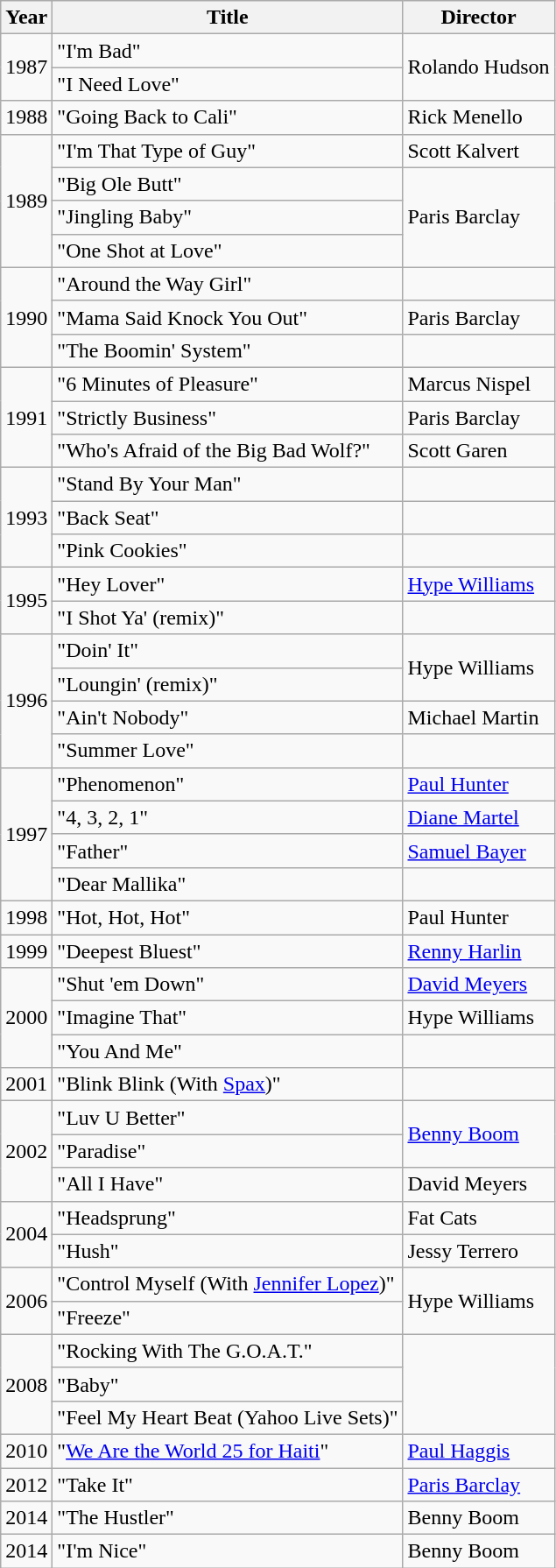<table class="wikitable sortable">
<tr>
<th>Year</th>
<th>Title</th>
<th>Director</th>
</tr>
<tr>
<td rowspan="2">1987</td>
<td>"I'm Bad"</td>
<td rowspan="2">Rolando Hudson</td>
</tr>
<tr>
<td>"I Need Love"</td>
</tr>
<tr>
<td>1988</td>
<td>"Going Back to Cali"</td>
<td>Rick Menello</td>
</tr>
<tr>
<td rowspan="4">1989</td>
<td>"I'm That Type of Guy"</td>
<td>Scott Kalvert</td>
</tr>
<tr>
<td>"Big Ole Butt"</td>
<td rowspan="3">Paris Barclay</td>
</tr>
<tr>
<td>"Jingling Baby"</td>
</tr>
<tr>
<td>"One Shot at Love"</td>
</tr>
<tr>
<td rowspan="3">1990</td>
<td>"Around the Way Girl"</td>
<td></td>
</tr>
<tr>
<td>"Mama Said Knock You Out"</td>
<td>Paris Barclay</td>
</tr>
<tr>
<td>"The Boomin' System"</td>
<td></td>
</tr>
<tr>
<td rowspan="3">1991</td>
<td>"6 Minutes of Pleasure"</td>
<td>Marcus Nispel</td>
</tr>
<tr>
<td>"Strictly Business"</td>
<td>Paris Barclay</td>
</tr>
<tr>
<td>"Who's Afraid of the Big Bad Wolf?"</td>
<td>Scott Garen</td>
</tr>
<tr>
<td rowspan="3">1993</td>
<td>"Stand By Your Man"</td>
<td></td>
</tr>
<tr>
<td>"Back Seat"</td>
<td></td>
</tr>
<tr>
<td>"Pink Cookies"</td>
<td></td>
</tr>
<tr>
<td rowspan="2">1995</td>
<td>"Hey Lover"</td>
<td><a href='#'>Hype Williams</a></td>
</tr>
<tr>
<td>"I Shot Ya' (remix)"</td>
</tr>
<tr>
<td rowspan="4">1996</td>
<td>"Doin' It"</td>
<td rowspan="2">Hype Williams</td>
</tr>
<tr>
<td>"Loungin' (remix)"</td>
</tr>
<tr>
<td>"Ain't Nobody"</td>
<td>Michael Martin</td>
</tr>
<tr>
<td>"Summer Love"</td>
<td></td>
</tr>
<tr>
<td rowspan="4">1997</td>
<td>"Phenomenon"</td>
<td><a href='#'>Paul Hunter</a></td>
</tr>
<tr>
<td>"4, 3, 2, 1"</td>
<td><a href='#'>Diane Martel</a></td>
</tr>
<tr>
<td>"Father"</td>
<td><a href='#'>Samuel Bayer</a></td>
</tr>
<tr>
<td>"Dear Mallika"</td>
<td></td>
</tr>
<tr>
<td>1998</td>
<td>"Hot, Hot, Hot"</td>
<td>Paul Hunter</td>
</tr>
<tr>
<td>1999</td>
<td>"Deepest Bluest"</td>
<td><a href='#'>Renny Harlin</a></td>
</tr>
<tr>
<td rowspan="3">2000</td>
<td>"Shut 'em Down"</td>
<td><a href='#'>David Meyers</a></td>
</tr>
<tr>
<td>"Imagine That"</td>
<td>Hype Williams</td>
</tr>
<tr>
<td>"You And Me"</td>
<td></td>
</tr>
<tr>
<td>2001</td>
<td>"Blink Blink (With <a href='#'>Spax</a>)"</td>
</tr>
<tr>
<td rowspan="3">2002</td>
<td>"Luv U Better"</td>
<td rowspan="2"><a href='#'>Benny Boom</a></td>
</tr>
<tr>
<td>"Paradise"</td>
</tr>
<tr>
<td>"All I Have"</td>
<td>David Meyers</td>
</tr>
<tr>
<td rowspan="2">2004</td>
<td>"Headsprung"</td>
<td>Fat Cats</td>
</tr>
<tr>
<td>"Hush"</td>
<td>Jessy Terrero</td>
</tr>
<tr>
<td rowspan="2">2006</td>
<td>"Control Myself (With <a href='#'>Jennifer Lopez</a>)"</td>
<td rowspan=2">Hype Williams</td>
</tr>
<tr>
<td>"Freeze"</td>
</tr>
<tr>
<td rowspan="3">2008</td>
<td>"Rocking With The G.O.A.T."</td>
</tr>
<tr>
<td>"Baby"</td>
</tr>
<tr>
<td>"Feel My Heart Beat (Yahoo Live Sets)"</td>
</tr>
<tr>
<td>2010</td>
<td>"<a href='#'>We Are the World 25 for Haiti</a>"</td>
<td><a href='#'>Paul Haggis</a></td>
</tr>
<tr>
<td>2012</td>
<td>"Take It"</td>
<td><a href='#'>Paris Barclay</a></td>
</tr>
<tr>
<td>2014</td>
<td>"The Hustler"</td>
<td>Benny Boom</td>
</tr>
<tr>
<td>2014</td>
<td>"I'm Nice"</td>
<td>Benny Boom</td>
</tr>
</table>
